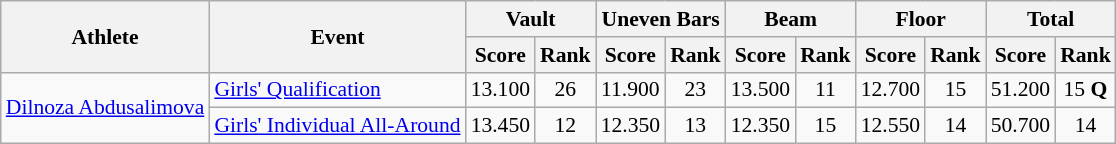<table class="wikitable" border="1" style="font-size:90%">
<tr>
<th rowspan=2>Athlete</th>
<th rowspan=2>Event</th>
<th colspan=2>Vault</th>
<th colspan=2>Uneven Bars</th>
<th colspan=2>Beam</th>
<th colspan=2>Floor</th>
<th colspan=2>Total</th>
</tr>
<tr>
<th>Score</th>
<th>Rank</th>
<th>Score</th>
<th>Rank</th>
<th>Score</th>
<th>Rank</th>
<th>Score</th>
<th>Rank</th>
<th>Score</th>
<th>Rank</th>
</tr>
<tr>
<td rowspan=2><a href='#'>Dilnoza Abdusalimova</a></td>
<td><a href='#'>Girls' Qualification</a></td>
<td align=center>13.100</td>
<td align=center>26</td>
<td align=center>11.900</td>
<td align=center>23</td>
<td align=center>13.500</td>
<td align=center>11</td>
<td align=center>12.700</td>
<td align=center>15</td>
<td align=center>51.200</td>
<td align=center>15 <strong>Q</strong></td>
</tr>
<tr>
<td><a href='#'>Girls' Individual All-Around</a></td>
<td align=center>13.450</td>
<td align=center>12</td>
<td align=center>12.350</td>
<td align=center>13</td>
<td align=center>12.350</td>
<td align=center>15</td>
<td align=center>12.550</td>
<td align=center>14</td>
<td align=center>50.700</td>
<td align=center>14</td>
</tr>
</table>
